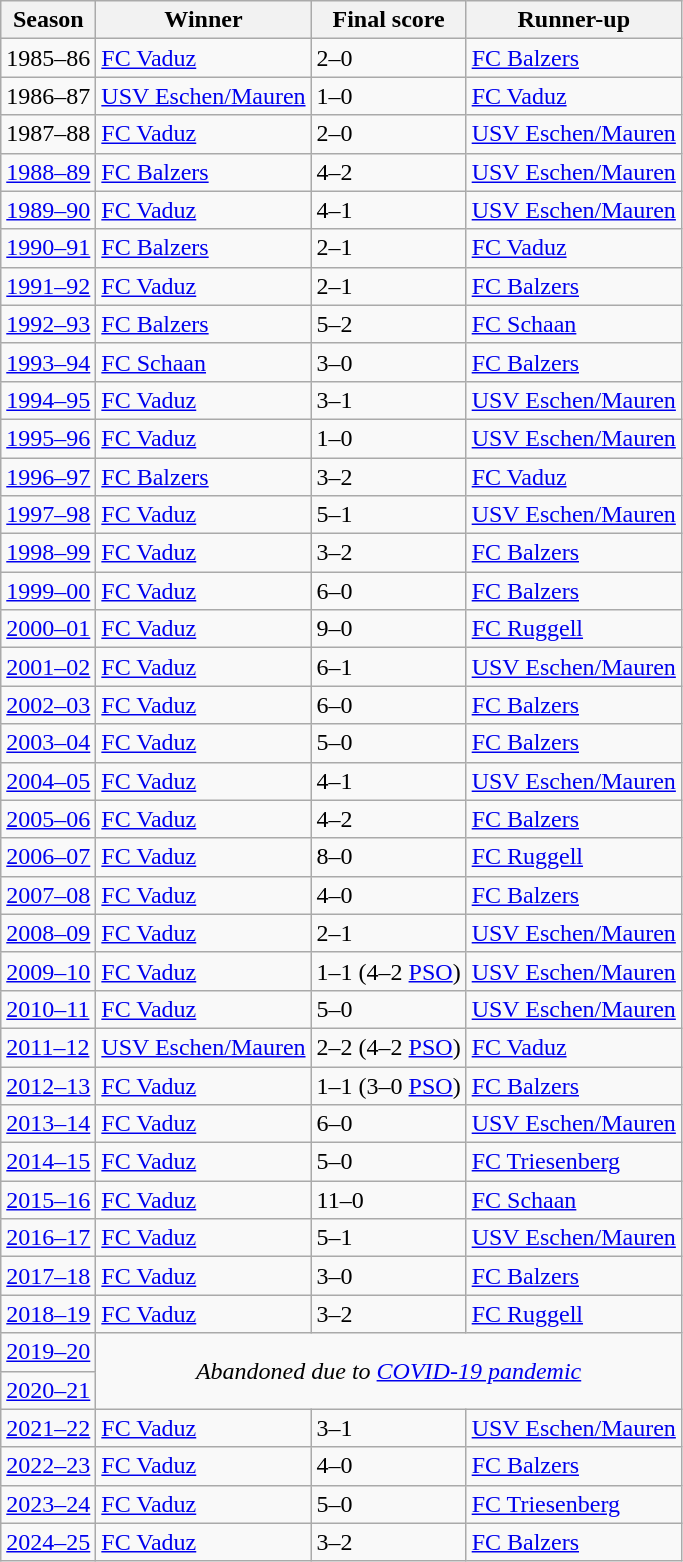<table class="sortable wikitable">
<tr>
<th>Season</th>
<th>Winner</th>
<th>Final score</th>
<th>Runner-up</th>
</tr>
<tr>
<td>1985–86</td>
<td><a href='#'>FC Vaduz</a></td>
<td>2–0</td>
<td><a href='#'>FC Balzers</a></td>
</tr>
<tr>
<td>1986–87</td>
<td><a href='#'>USV Eschen/Mauren</a></td>
<td>1–0</td>
<td><a href='#'>FC Vaduz</a></td>
</tr>
<tr>
<td>1987–88</td>
<td><a href='#'>FC Vaduz</a></td>
<td>2–0</td>
<td><a href='#'>USV Eschen/Mauren</a></td>
</tr>
<tr>
<td><a href='#'>1988–89</a></td>
<td><a href='#'>FC Balzers</a></td>
<td>4–2</td>
<td><a href='#'>USV Eschen/Mauren</a></td>
</tr>
<tr>
<td><a href='#'>1989–90</a></td>
<td><a href='#'>FC Vaduz</a></td>
<td>4–1</td>
<td><a href='#'>USV Eschen/Mauren</a></td>
</tr>
<tr>
<td><a href='#'>1990–91</a></td>
<td><a href='#'>FC Balzers</a></td>
<td>2–1</td>
<td><a href='#'>FC Vaduz</a></td>
</tr>
<tr>
<td><a href='#'>1991–92</a></td>
<td><a href='#'>FC Vaduz</a></td>
<td>2–1</td>
<td><a href='#'>FC Balzers</a></td>
</tr>
<tr>
<td><a href='#'>1992–93</a></td>
<td><a href='#'>FC Balzers</a></td>
<td>5–2</td>
<td><a href='#'>FC Schaan</a></td>
</tr>
<tr>
<td><a href='#'>1993–94</a></td>
<td><a href='#'>FC Schaan</a></td>
<td>3–0</td>
<td><a href='#'>FC Balzers</a></td>
</tr>
<tr>
<td><a href='#'>1994–95</a></td>
<td><a href='#'>FC Vaduz</a></td>
<td>3–1</td>
<td><a href='#'>USV Eschen/Mauren</a></td>
</tr>
<tr>
<td><a href='#'>1995–96</a></td>
<td><a href='#'>FC Vaduz</a></td>
<td>1–0</td>
<td><a href='#'>USV Eschen/Mauren</a></td>
</tr>
<tr>
<td><a href='#'>1996–97</a></td>
<td><a href='#'>FC Balzers</a></td>
<td>3–2</td>
<td><a href='#'>FC Vaduz</a></td>
</tr>
<tr>
<td><a href='#'>1997–98</a></td>
<td><a href='#'>FC Vaduz</a></td>
<td>5–1</td>
<td><a href='#'>USV Eschen/Mauren</a></td>
</tr>
<tr>
<td><a href='#'>1998–99</a></td>
<td><a href='#'>FC Vaduz</a></td>
<td>3–2</td>
<td><a href='#'>FC Balzers</a></td>
</tr>
<tr>
<td><a href='#'>1999–00</a></td>
<td><a href='#'>FC Vaduz</a></td>
<td>6–0</td>
<td><a href='#'>FC Balzers</a></td>
</tr>
<tr>
<td><a href='#'>2000–01</a></td>
<td><a href='#'>FC Vaduz</a></td>
<td>9–0</td>
<td><a href='#'>FC Ruggell</a></td>
</tr>
<tr>
<td><a href='#'>2001–02</a></td>
<td><a href='#'>FC Vaduz</a></td>
<td>6–1</td>
<td><a href='#'>USV Eschen/Mauren</a></td>
</tr>
<tr>
<td><a href='#'>2002–03</a></td>
<td><a href='#'>FC Vaduz</a></td>
<td>6–0</td>
<td><a href='#'>FC Balzers</a></td>
</tr>
<tr>
<td><a href='#'>2003–04</a></td>
<td><a href='#'>FC Vaduz</a></td>
<td>5–0</td>
<td><a href='#'>FC Balzers</a></td>
</tr>
<tr>
<td><a href='#'>2004–05</a></td>
<td><a href='#'>FC Vaduz</a></td>
<td>4–1</td>
<td><a href='#'>USV Eschen/Mauren</a></td>
</tr>
<tr>
<td><a href='#'>2005–06</a></td>
<td><a href='#'>FC Vaduz</a></td>
<td>4–2</td>
<td><a href='#'>FC Balzers</a></td>
</tr>
<tr>
<td><a href='#'>2006–07</a></td>
<td><a href='#'>FC Vaduz</a></td>
<td>8–0</td>
<td><a href='#'>FC Ruggell</a></td>
</tr>
<tr>
<td><a href='#'>2007–08</a></td>
<td><a href='#'>FC Vaduz</a></td>
<td>4–0</td>
<td><a href='#'>FC Balzers</a></td>
</tr>
<tr>
<td><a href='#'>2008–09</a></td>
<td><a href='#'>FC Vaduz</a></td>
<td>2–1</td>
<td><a href='#'>USV Eschen/Mauren</a></td>
</tr>
<tr>
<td><a href='#'>2009–10</a></td>
<td><a href='#'>FC Vaduz</a></td>
<td>1–1 (4–2 <a href='#'>PSO</a>)</td>
<td><a href='#'>USV Eschen/Mauren</a></td>
</tr>
<tr>
<td><a href='#'>2010–11</a></td>
<td><a href='#'>FC Vaduz</a></td>
<td>5–0</td>
<td><a href='#'>USV Eschen/Mauren</a></td>
</tr>
<tr>
<td><a href='#'>2011–12</a></td>
<td><a href='#'>USV Eschen/Mauren</a></td>
<td>2–2 (4–2 <a href='#'>PSO</a>)</td>
<td><a href='#'>FC Vaduz</a></td>
</tr>
<tr>
<td><a href='#'>2012–13</a></td>
<td><a href='#'>FC Vaduz</a></td>
<td>1–1 (3–0 <a href='#'>PSO</a>)</td>
<td><a href='#'>FC Balzers</a></td>
</tr>
<tr>
<td><a href='#'>2013–14</a></td>
<td><a href='#'>FC Vaduz</a></td>
<td>6–0</td>
<td><a href='#'>USV Eschen/Mauren</a></td>
</tr>
<tr>
<td><a href='#'>2014–15</a></td>
<td><a href='#'>FC Vaduz</a></td>
<td>5–0</td>
<td><a href='#'>FC Triesenberg</a></td>
</tr>
<tr>
<td><a href='#'>2015–16</a></td>
<td><a href='#'>FC Vaduz</a></td>
<td>11–0</td>
<td><a href='#'>FC Schaan</a></td>
</tr>
<tr>
<td><a href='#'>2016–17</a></td>
<td><a href='#'>FC Vaduz</a></td>
<td>5–1</td>
<td><a href='#'>USV Eschen/Mauren</a></td>
</tr>
<tr>
<td><a href='#'>2017–18</a></td>
<td><a href='#'>FC Vaduz</a></td>
<td>3–0</td>
<td><a href='#'>FC Balzers</a></td>
</tr>
<tr>
<td><a href='#'>2018–19</a></td>
<td><a href='#'>FC Vaduz</a></td>
<td>3–2</td>
<td><a href='#'>FC Ruggell</a></td>
</tr>
<tr>
<td><a href='#'>2019–20</a></td>
<td colspan=3 rowspan=2 align=center><em>Abandoned due to <a href='#'>COVID-19 pandemic</a></em></td>
</tr>
<tr>
<td><a href='#'>2020–21</a></td>
</tr>
<tr>
<td><a href='#'>2021–22</a></td>
<td><a href='#'>FC Vaduz</a></td>
<td>3–1</td>
<td><a href='#'>USV Eschen/Mauren</a></td>
</tr>
<tr>
<td><a href='#'>2022–23</a></td>
<td><a href='#'>FC Vaduz</a></td>
<td>4–0</td>
<td><a href='#'>FC Balzers</a></td>
</tr>
<tr>
<td><a href='#'>2023–24</a></td>
<td><a href='#'>FC Vaduz</a></td>
<td>5–0</td>
<td><a href='#'>FC Triesenberg</a></td>
</tr>
<tr>
<td><a href='#'>2024–25</a></td>
<td><a href='#'>FC Vaduz</a></td>
<td>3–2</td>
<td><a href='#'>FC Balzers</a></td>
</tr>
</table>
